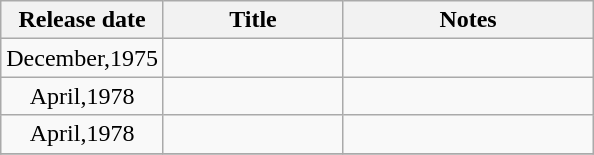<table class="wikitable plainrowheaders" style="text-align:center">
<tr>
<th rowspan=1; style="width:2em;">Release date</th>
<th rowspan=1; style="width:7em;">Title</th>
<th rowspan=1; style="width:10em;">Notes</th>
</tr>
<tr>
<td>December,1975</td>
<td align=left></td>
<td></td>
</tr>
<tr>
<td>April,1978</td>
<td align=left></td>
<td></td>
</tr>
<tr>
<td>April,1978</td>
<td align=left></td>
<td></td>
</tr>
<tr>
</tr>
</table>
